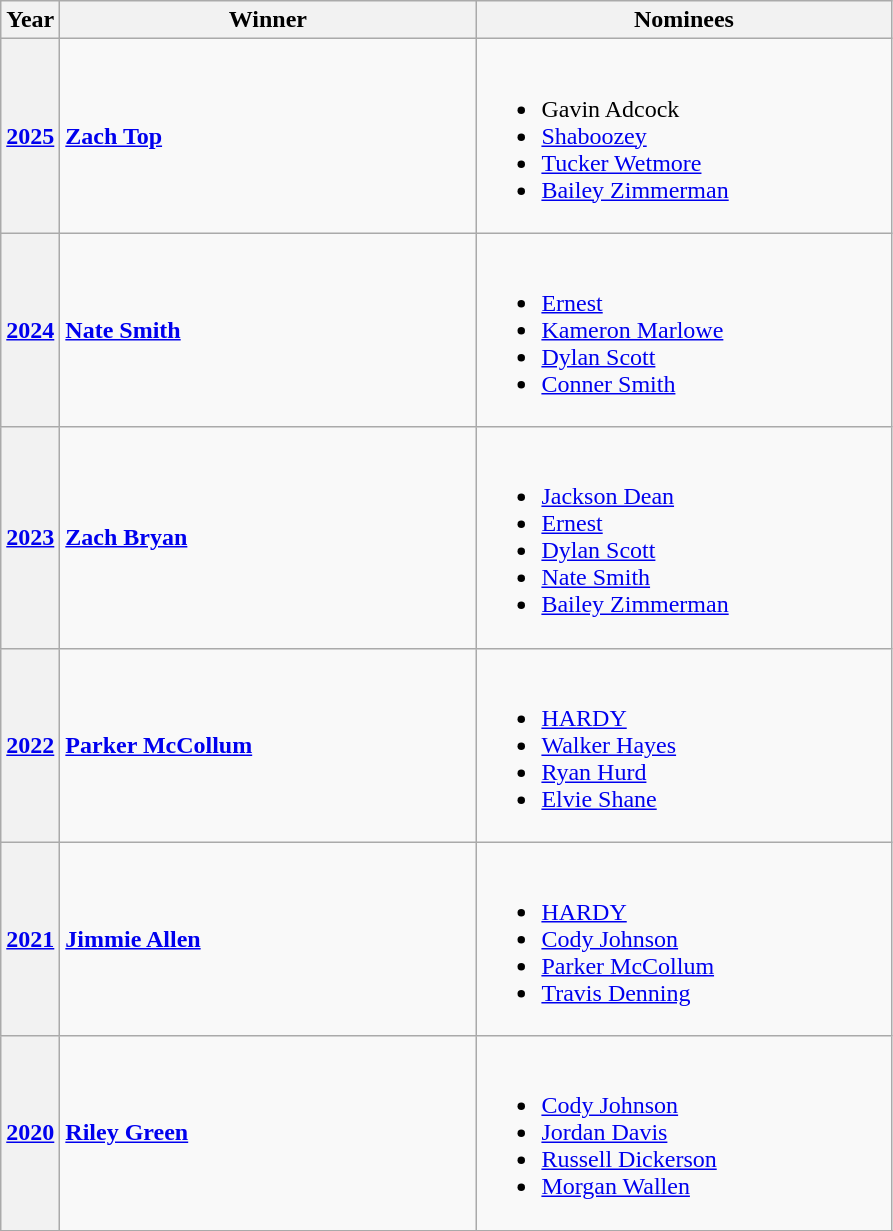<table class="wikitable sortable">
<tr>
<th width="30px">Year</th>
<th width="270px">Winner</th>
<th width="270px">Nominees</th>
</tr>
<tr>
<th><a href='#'>2025</a></th>
<td> <strong><a href='#'>Zach Top</a></strong></td>
<td><br><ul><li>Gavin Adcock</li><li><a href='#'>Shaboozey</a></li><li><a href='#'>Tucker Wetmore</a></li><li><a href='#'>Bailey Zimmerman</a></li></ul></td>
</tr>
<tr>
<th><a href='#'>2024</a></th>
<td> <strong><a href='#'>Nate Smith</a></strong></td>
<td><br><ul><li><a href='#'>Ernest</a></li><li><a href='#'>Kameron Marlowe</a></li><li><a href='#'>Dylan Scott</a></li><li><a href='#'>Conner Smith</a></li></ul></td>
</tr>
<tr>
<th><a href='#'>2023</a></th>
<td> <strong><a href='#'>Zach Bryan</a></strong></td>
<td><br><ul><li><a href='#'>Jackson Dean</a></li><li><a href='#'>Ernest</a></li><li><a href='#'>Dylan Scott</a></li><li><a href='#'>Nate Smith</a></li><li><a href='#'>Bailey Zimmerman</a></li></ul></td>
</tr>
<tr>
<th><a href='#'>2022</a></th>
<td> <strong><a href='#'>Parker McCollum</a></strong></td>
<td><br><ul><li><a href='#'>HARDY</a></li><li><a href='#'>Walker Hayes</a></li><li><a href='#'>Ryan Hurd</a></li><li><a href='#'>Elvie Shane</a></li></ul></td>
</tr>
<tr>
<th><a href='#'>2021</a></th>
<td> <strong><a href='#'>Jimmie Allen</a></strong></td>
<td><br><ul><li><a href='#'>HARDY</a></li><li><a href='#'>Cody Johnson</a></li><li><a href='#'>Parker McCollum</a></li><li><a href='#'>Travis Denning</a></li></ul></td>
</tr>
<tr>
<th><a href='#'>2020</a></th>
<td> <strong><a href='#'>Riley Green</a></strong></td>
<td><br><ul><li><a href='#'>Cody Johnson</a></li><li><a href='#'>Jordan Davis</a></li><li><a href='#'>Russell Dickerson</a></li><li><a href='#'>Morgan Wallen</a></li></ul></td>
</tr>
<tr>
</tr>
</table>
